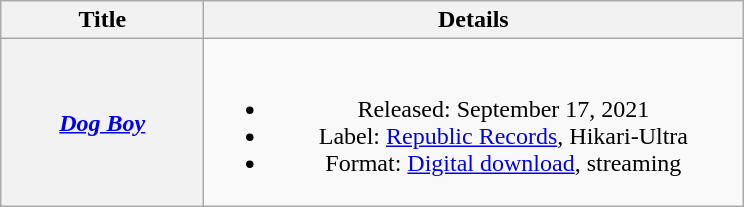<table class="wikitable plainrowheaders" style="text-align:center;">
<tr>
<th scope="col" rowspan="1" style="width:8em;">Title</th>
<th scope="col" rowspan="1" style="width:22em;">Details</th>
</tr>
<tr>
<th scope="row"><em><a href='#'>Dog Boy</a></em></th>
<td><br><ul><li>Released: September 17, 2021</li><li>Label: <a href='#'>Republic Records</a>, Hikari-Ultra</li><li>Format: <a href='#'>Digital download</a>, streaming</li></ul></td>
</tr>
</table>
